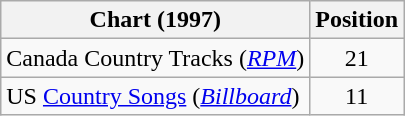<table class="wikitable sortable">
<tr>
<th scope="col">Chart (1997)</th>
<th scope="col">Position</th>
</tr>
<tr>
<td>Canada Country Tracks (<em><a href='#'>RPM</a></em>)</td>
<td align="center">21</td>
</tr>
<tr>
<td>US <a href='#'>Country Songs</a> (<em><a href='#'>Billboard</a></em>)</td>
<td align="center">11</td>
</tr>
</table>
